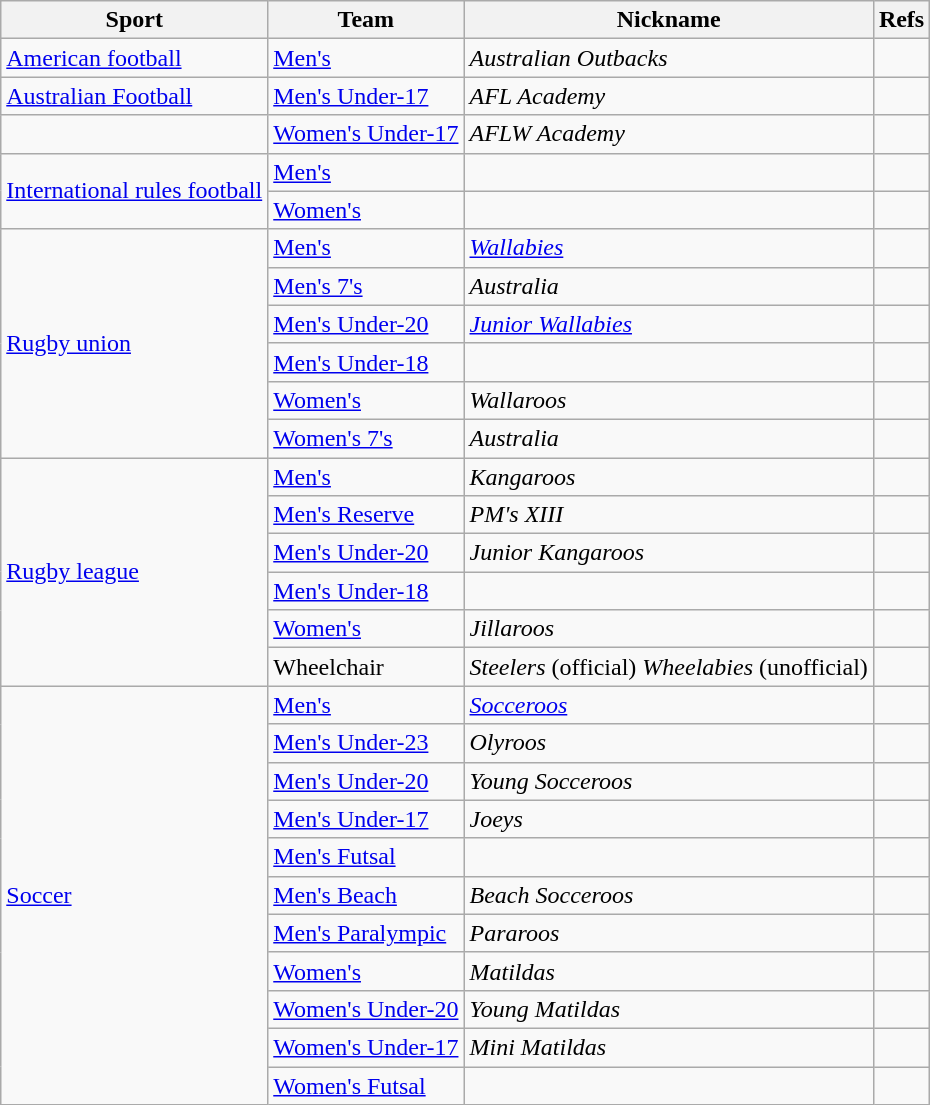<table class="wikitable">
<tr>
<th>Sport</th>
<th>Team</th>
<th>Nickname</th>
<th>Refs</th>
</tr>
<tr>
<td scope="row"><a href='#'>American football</a></td>
<td><a href='#'>Men's</a></td>
<td><em>Australian Outbacks</em></td>
<td style="text-align:center;"></td>
</tr>
<tr>
<td scope="row"><a href='#'>Australian Football</a></td>
<td><a href='#'>Men's Under-17</a></td>
<td><em>AFL Academy</em></td>
<td></td>
</tr>
<tr>
<td></td>
<td><a href='#'>Women's Under-17</a></td>
<td><em>AFLW Academy</em></td>
<td></td>
</tr>
<tr>
<td scope="row" rowspan=2><a href='#'>International rules football</a></td>
<td><a href='#'>Men's</a></td>
<td></td>
<td style="text-align:center;"></td>
</tr>
<tr>
<td scope="row"><a href='#'>Women's</a></td>
<td></td>
<td style="text-align:center;"></td>
</tr>
<tr>
<td rowspan="6" scope="row"><a href='#'>Rugby union</a></td>
<td><a href='#'>Men's</a></td>
<td><em><a href='#'>Wallabies</a></em></td>
<td style="text-align:center;"></td>
</tr>
<tr>
<td><a href='#'>Men's 7's</a></td>
<td><em>Australia</em></td>
<td></td>
</tr>
<tr>
<td><a href='#'>Men's Under-20</a></td>
<td><a href='#'><em>Junior Wallabies</em></a></td>
<td></td>
</tr>
<tr>
<td><a href='#'>Men's Under-18</a></td>
<td></td>
<td></td>
</tr>
<tr>
<td scope="row"><a href='#'>Women's</a></td>
<td><em>Wallaroos</em></td>
<td style="text-align:center;"></td>
</tr>
<tr>
<td><a href='#'>Women's 7's</a></td>
<td><em>Australia</em></td>
<td></td>
</tr>
<tr>
<td rowspan="6" scope="row"><a href='#'>Rugby league</a></td>
<td><a href='#'>Men's</a></td>
<td><em>Kangaroos</em></td>
<td style="text-align:center;"></td>
</tr>
<tr>
<td><a href='#'>Men's Reserve</a></td>
<td><em>PM's XIII</em></td>
<td></td>
</tr>
<tr>
<td scope="row"><a href='#'>Men's Under-20</a></td>
<td><em>Junior Kangaroos</em></td>
<td style="text-align:center;"></td>
</tr>
<tr>
<td><a href='#'>Men's Under-18</a></td>
<td></td>
<td></td>
</tr>
<tr>
<td scope="row"><a href='#'>Women's</a></td>
<td><em>Jillaroos</em></td>
<td style="text-align:center;"></td>
</tr>
<tr>
<td scope="row">Wheelchair</td>
<td><em>Steelers</em> (official) <em>Wheelabies</em> (unofficial)</td>
<td style="text-align:center;"></td>
</tr>
<tr>
<td rowspan="11" scope="row"><a href='#'>Soccer</a></td>
<td><a href='#'>Men's</a></td>
<td><em><a href='#'>Socceroos</a></em></td>
<td style="text-align:center;"></td>
</tr>
<tr>
<td scope="row"><a href='#'>Men's Under-23</a></td>
<td><em>Olyroos</em></td>
<td style="text-align:center;"></td>
</tr>
<tr>
<td scope="row"><a href='#'>Men's Under-20</a></td>
<td><em>Young Socceroos</em></td>
<td style="text-align:center;"></td>
</tr>
<tr>
<td scope="row"><a href='#'>Men's Under-17</a></td>
<td><em>Joeys</em></td>
<td style="text-align:center;"></td>
</tr>
<tr>
<td><a href='#'>Men's Futsal</a></td>
<td></td>
<td></td>
</tr>
<tr>
<td scope="row"><a href='#'>Men's Beach</a></td>
<td><em>Beach Socceroos</em></td>
<td style="text-align:center;"></td>
</tr>
<tr>
<td scope="row"><a href='#'>Men's Paralympic</a></td>
<td><em>Pararoos</em></td>
<td style="text-align:center;"></td>
</tr>
<tr>
<td scope="row"><a href='#'>Women's</a></td>
<td><em>Matildas</em></td>
<td style="text-align:center;"></td>
</tr>
<tr>
<td scope="row"><a href='#'>Women's Under-20</a></td>
<td><em>Young Matildas</em></td>
<td style="text-align:center;"></td>
</tr>
<tr>
<td scope="row"><a href='#'>Women's Under-17</a></td>
<td><em>Mini Matildas</em></td>
<td style="text-align:center;"></td>
</tr>
<tr>
<td><a href='#'>Women's Futsal</a></td>
<td></td>
<td></td>
</tr>
</table>
